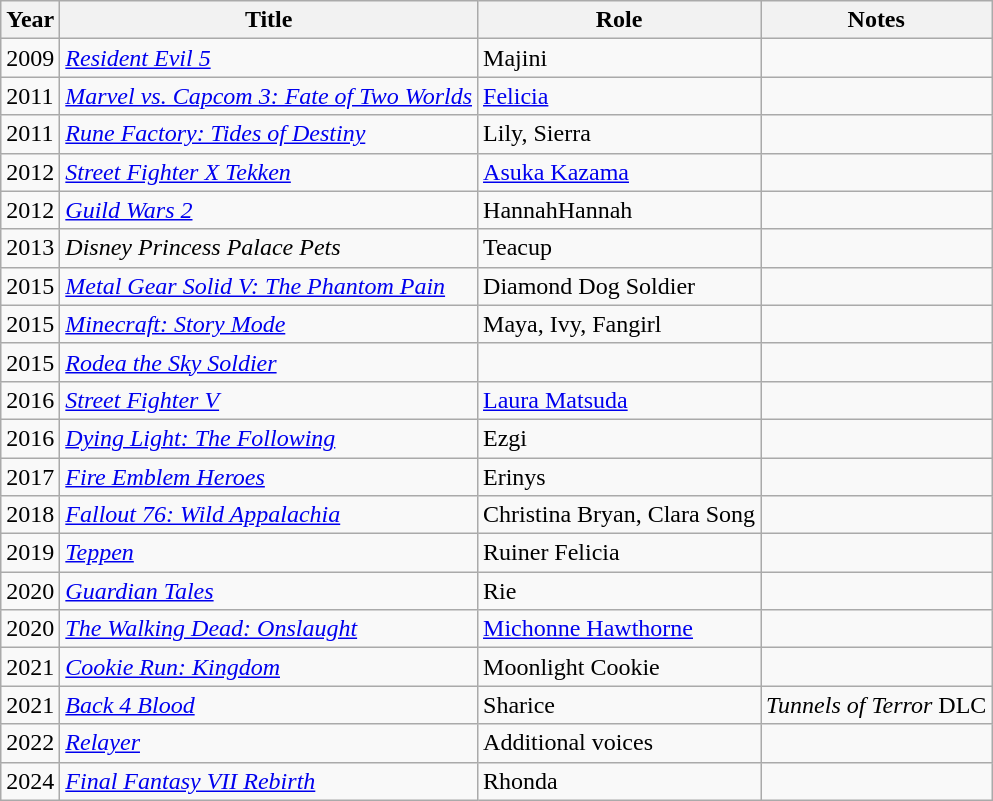<table class="wikitable sortable">
<tr>
<th>Year</th>
<th>Title</th>
<th>Role</th>
<th>Notes</th>
</tr>
<tr>
<td>2009</td>
<td><em><a href='#'>Resident Evil 5</a></em></td>
<td>Majini</td>
<td></td>
</tr>
<tr>
<td>2011</td>
<td><em><a href='#'>Marvel vs. Capcom 3: Fate of Two Worlds</a></em></td>
<td><a href='#'>Felicia</a></td>
<td></td>
</tr>
<tr>
<td>2011</td>
<td><em><a href='#'>Rune Factory: Tides of Destiny</a></em></td>
<td>Lily, Sierra</td>
<td></td>
</tr>
<tr>
<td>2012</td>
<td><em><a href='#'>Street Fighter X Tekken</a></em></td>
<td><a href='#'>Asuka Kazama</a></td>
<td></td>
</tr>
<tr>
<td>2012</td>
<td><em><a href='#'>Guild Wars 2</a></em></td>
<td>HannahHannah</td>
<td></td>
</tr>
<tr>
<td>2013</td>
<td><em>Disney Princess Palace Pets</em></td>
<td>Teacup</td>
<td></td>
</tr>
<tr>
<td>2015</td>
<td><em><a href='#'>Metal Gear Solid V: The Phantom Pain</a></em></td>
<td>Diamond Dog Soldier</td>
<td></td>
</tr>
<tr>
<td>2015</td>
<td><em><a href='#'>Minecraft: Story Mode</a></em></td>
<td>Maya, Ivy, Fangirl</td>
<td></td>
</tr>
<tr>
<td>2015</td>
<td><em><a href='#'>Rodea the Sky Soldier</a></em></td>
<td></td>
<td></td>
</tr>
<tr>
<td>2016</td>
<td><em><a href='#'>Street Fighter V</a></em></td>
<td><a href='#'>Laura Matsuda</a></td>
<td></td>
</tr>
<tr>
<td>2016</td>
<td><em><a href='#'>Dying Light: The Following</a></em></td>
<td>Ezgi</td>
<td></td>
</tr>
<tr>
<td>2017</td>
<td><em><a href='#'>Fire Emblem Heroes</a></em></td>
<td>Erinys</td>
<td></td>
</tr>
<tr>
<td>2018</td>
<td><em><a href='#'>Fallout 76: Wild Appalachia</a></em></td>
<td>Christina Bryan, Clara Song</td>
<td></td>
</tr>
<tr>
<td>2019</td>
<td><em><a href='#'>Teppen</a></em></td>
<td>Ruiner Felicia</td>
<td></td>
</tr>
<tr>
<td>2020</td>
<td><em><a href='#'>Guardian Tales</a></em></td>
<td>Rie</td>
<td></td>
</tr>
<tr>
<td>2020</td>
<td><em><a href='#'>The Walking Dead: Onslaught</a></em></td>
<td><a href='#'>Michonne Hawthorne</a></td>
<td></td>
</tr>
<tr>
<td>2021</td>
<td><em><a href='#'>Cookie Run: Kingdom</a></em></td>
<td>Moonlight Cookie</td>
<td></td>
</tr>
<tr>
<td>2021</td>
<td><em><a href='#'>Back 4 Blood</a></em></td>
<td>Sharice</td>
<td><em>Tunnels of Terror</em> DLC</td>
</tr>
<tr>
<td>2022</td>
<td><em><a href='#'>Relayer</a></em></td>
<td>Additional voices</td>
<td></td>
</tr>
<tr>
<td>2024</td>
<td><em><a href='#'>Final Fantasy VII Rebirth</a></em></td>
<td>Rhonda</td>
<td></td>
</tr>
</table>
